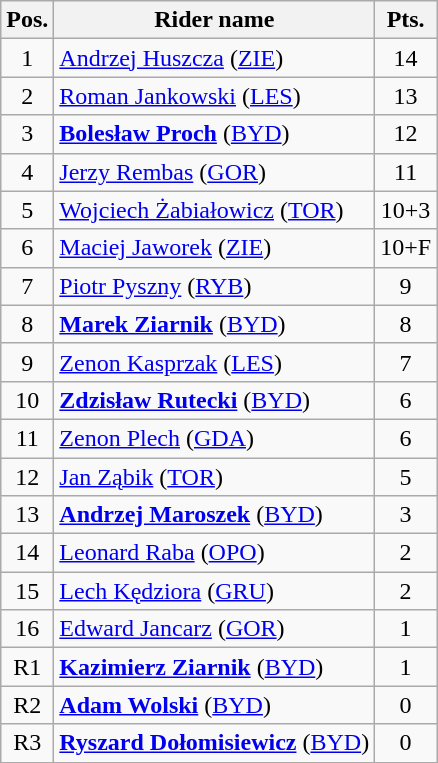<table class=wikitable>
<tr>
<th>Pos.</th>
<th>Rider name</th>
<th>Pts.</th>
</tr>
<tr align=center>
<td>1</td>
<td align=left><a href='#'>Andrzej Huszcza</a> (<a href='#'>ZIE</a>)</td>
<td>14</td>
</tr>
<tr align=center>
<td>2</td>
<td align=left><a href='#'>Roman Jankowski</a> (<a href='#'>LES</a>)</td>
<td>13</td>
</tr>
<tr align=center>
<td>3</td>
<td align=left><strong><a href='#'>Bolesław Proch</a></strong> (<a href='#'>BYD</a>)</td>
<td>12</td>
</tr>
<tr align=center>
<td>4</td>
<td align=left><a href='#'>Jerzy Rembas</a> (<a href='#'>GOR</a>)</td>
<td>11</td>
</tr>
<tr align=center>
<td>5</td>
<td align=left><a href='#'>Wojciech Żabiałowicz</a> (<a href='#'>TOR</a>)</td>
<td>10+3</td>
</tr>
<tr align=center>
<td>6</td>
<td align=left><a href='#'>Maciej Jaworek</a> (<a href='#'>ZIE</a>)</td>
<td>10+F</td>
</tr>
<tr align=center>
<td>7</td>
<td align=left><a href='#'>Piotr Pyszny</a> (<a href='#'>RYB</a>)</td>
<td>9</td>
</tr>
<tr align=center>
<td>8</td>
<td align=left><strong><a href='#'>Marek Ziarnik</a></strong> (<a href='#'>BYD</a>)</td>
<td>8</td>
</tr>
<tr align=center>
<td>9</td>
<td align=left><a href='#'>Zenon Kasprzak</a> (<a href='#'>LES</a>)</td>
<td>7</td>
</tr>
<tr align=center>
<td>10</td>
<td align=left><strong><a href='#'>Zdzisław Rutecki</a></strong> (<a href='#'>BYD</a>)</td>
<td>6</td>
</tr>
<tr align=center>
<td>11</td>
<td align=left><a href='#'>Zenon Plech</a> (<a href='#'>GDA</a>)</td>
<td>6</td>
</tr>
<tr align=center>
<td>12</td>
<td align=left><a href='#'>Jan Ząbik</a> (<a href='#'>TOR</a>)</td>
<td>5</td>
</tr>
<tr align=center>
<td>13</td>
<td align=left><strong><a href='#'>Andrzej Maroszek</a></strong> (<a href='#'>BYD</a>)</td>
<td>3</td>
</tr>
<tr align=center>
<td>14</td>
<td align=left><a href='#'>Leonard Raba</a> (<a href='#'>OPO</a>)</td>
<td>2</td>
</tr>
<tr align=center>
<td>15</td>
<td align=left><a href='#'>Lech Kędziora</a> (<a href='#'>GRU</a>)</td>
<td>2</td>
</tr>
<tr align=center>
<td>16</td>
<td align=left><a href='#'>Edward Jancarz</a> (<a href='#'>GOR</a>)</td>
<td>1</td>
</tr>
<tr align=center>
<td>R1</td>
<td align=left><strong><a href='#'>Kazimierz Ziarnik</a></strong> (<a href='#'>BYD</a>)</td>
<td>1</td>
</tr>
<tr align=center>
<td>R2</td>
<td align=left><strong><a href='#'>Adam Wolski</a></strong> (<a href='#'>BYD</a>)</td>
<td>0</td>
</tr>
<tr align=center>
<td>R3</td>
<td align=left><strong><a href='#'>Ryszard Dołomisiewicz</a></strong> (<a href='#'>BYD</a>)</td>
<td>0</td>
</tr>
</table>
